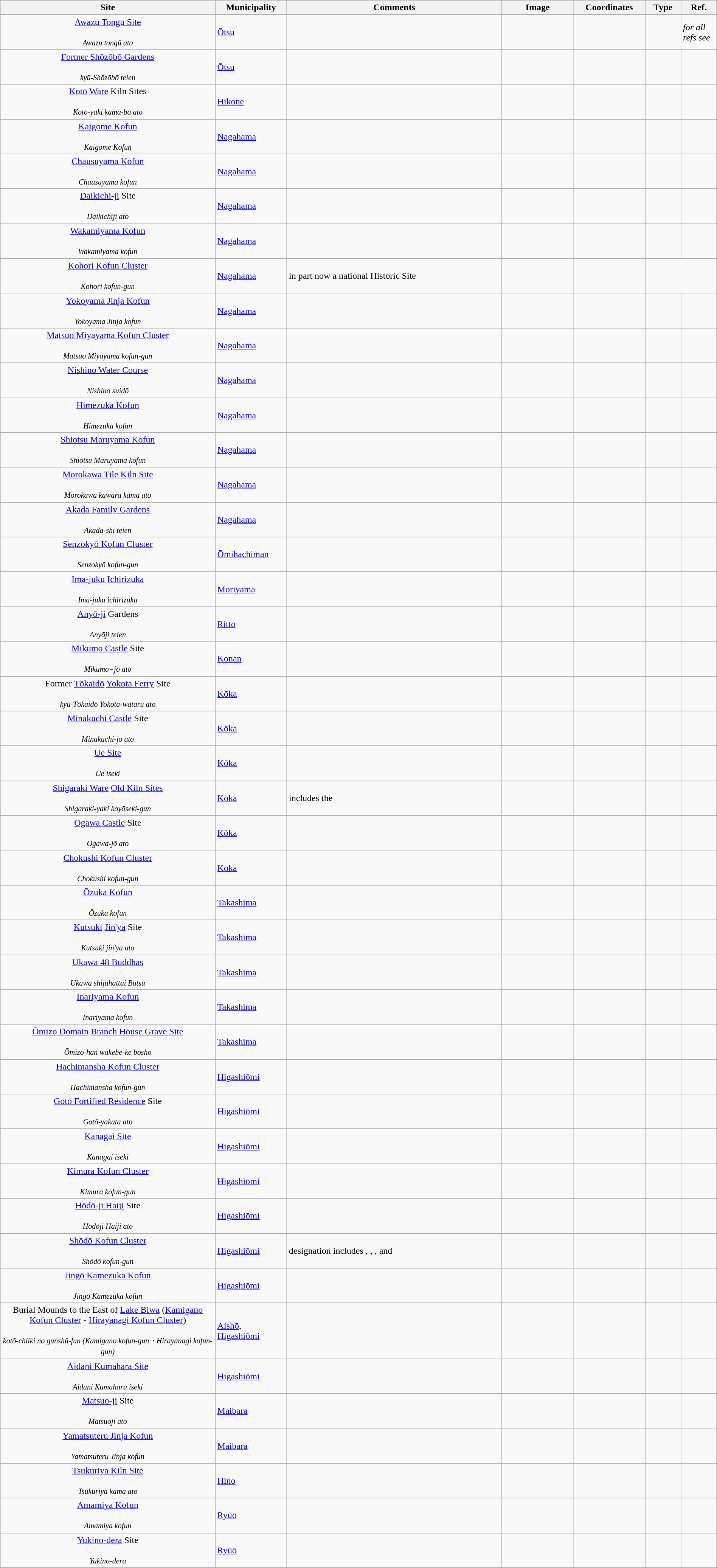<table class="wikitable sortable"  style="width:100%;">
<tr>
<th width="30%" align="left">Site</th>
<th width="10%" align="left">Municipality</th>
<th width="30%" align="left" class="unsortable">Comments</th>
<th width="10%" align="left"  class="unsortable">Image</th>
<th width="10%" align="left" class="unsortable">Coordinates</th>
<th width="5%" align="left">Type</th>
<th width="5%" align="left"  class="unsortable">Ref.</th>
</tr>
<tr>
<td align="center"><a href='#'>Awazu Tongū Site</a><br><br><small><em>Awazu tongū ato</em></small></td>
<td><a href='#'>Ōtsu</a></td>
<td></td>
<td></td>
<td></td>
<td></td>
<td><em>for all refs see</em> </td>
</tr>
<tr>
<td align="center"><a href='#'>Former Shōzōbō Gardens</a><br><br><small><em>kyū-Shōzōbō teien</em></small></td>
<td><a href='#'>Ōtsu</a></td>
<td></td>
<td></td>
<td></td>
<td></td>
<td></td>
</tr>
<tr>
<td align="center"><a href='#'>Kotō Ware</a> Kiln Sites<br><br><small><em>Kotō-yaki kama-ba ato</em></small></td>
<td><a href='#'>Hikone</a></td>
<td></td>
<td></td>
<td></td>
<td></td>
<td></td>
</tr>
<tr>
<td align="center"><a href='#'>Kaigome Kofun</a><br><br><small><em>Kaigome Kofun</em></small></td>
<td><a href='#'>Nagahama</a></td>
<td></td>
<td></td>
<td></td>
<td></td>
<td></td>
</tr>
<tr>
<td align="center"><a href='#'>Chausuyama Kofun</a><br><br><small><em>Chausuyama kofun</em></small></td>
<td><a href='#'>Nagahama</a></td>
<td></td>
<td></td>
<td></td>
<td></td>
<td></td>
</tr>
<tr>
<td align="center"><a href='#'>Daikichi-ji</a> Site<br><br><small><em>Daikichiji ato</em></small></td>
<td><a href='#'>Nagahama</a></td>
<td></td>
<td></td>
<td></td>
<td></td>
<td></td>
</tr>
<tr>
<td align="center"><a href='#'>Wakamiyama Kofun</a><br><br><small><em>Wakamiyama kofun</em></small></td>
<td><a href='#'>Nagahama</a></td>
<td></td>
<td></td>
<td></td>
<td></td>
<td></td>
</tr>
<tr>
<td align="center"><a href='#'>Kohori Kofun Cluster</a><br><br><small><em>Kohori kofun-gun</em></small></td>
<td><a href='#'>Nagahama</a></td>
<td>in part now a national Historic Site</td>
<td></td>
<td></td>
</tr>
<tr>
<td align="center"><a href='#'>Yokoyama Jinja Kofun</a><br><br><small><em>Yokoyama Jinja kofun</em></small></td>
<td><a href='#'>Nagahama</a></td>
<td></td>
<td></td>
<td></td>
<td></td>
<td></td>
</tr>
<tr>
<td align="center"><a href='#'>Matsuo Miyayama Kofun Cluster</a><br><br><small><em>Matsuo Miyayama kofun-gun</em></small></td>
<td><a href='#'>Nagahama</a></td>
<td></td>
<td></td>
<td></td>
<td></td>
<td></td>
</tr>
<tr>
<td align="center"><a href='#'>Nishino Water Course</a><br><br><small><em>Nishino suidō</em></small></td>
<td><a href='#'>Nagahama</a></td>
<td></td>
<td></td>
<td></td>
<td></td>
<td></td>
</tr>
<tr>
<td align="center"><a href='#'>Himezuka Kofun</a><br><br><small><em>Himezuka kofun</em></small></td>
<td><a href='#'>Nagahama</a></td>
<td></td>
<td></td>
<td></td>
<td></td>
<td></td>
</tr>
<tr>
<td align="center"><a href='#'>Shiotsu Maruyama Kofun</a><br><br><small><em>Shiotsu Maruyama kofun</em></small></td>
<td><a href='#'>Nagahama</a></td>
<td></td>
<td></td>
<td></td>
<td></td>
<td></td>
</tr>
<tr>
<td align="center"><a href='#'>Morokawa Tile Kiln Site</a><br><br><small><em>Morokawa kawara kama ato</em></small></td>
<td><a href='#'>Nagahama</a></td>
<td></td>
<td></td>
<td></td>
<td></td>
<td></td>
</tr>
<tr>
<td align="center"><a href='#'>Akada Family Gardens</a><br><br><small><em>Akada-shi teien</em></small></td>
<td><a href='#'>Nagahama</a></td>
<td></td>
<td></td>
<td></td>
<td></td>
<td></td>
</tr>
<tr>
<td align="center"><a href='#'>Senzokyō Kofun Cluster</a><br><br><small><em>Senzokyō kofun-gun</em></small></td>
<td><a href='#'>Ōmihachiman</a></td>
<td></td>
<td></td>
<td></td>
<td></td>
<td></td>
</tr>
<tr>
<td align="center"><a href='#'>Ima-juku</a> <a href='#'>Ichirizuka</a><br><br><small><em>Ima-juku ichirizuka</em></small></td>
<td><a href='#'>Moriyama</a></td>
<td></td>
<td></td>
<td></td>
<td></td>
<td></td>
</tr>
<tr>
<td align="center"><a href='#'>Anyō-ji</a> Gardens<br><br><small><em>Anyōji teien</em></small></td>
<td><a href='#'>Rittō</a></td>
<td></td>
<td></td>
<td></td>
<td></td>
<td></td>
</tr>
<tr>
<td align="center"><a href='#'>Mikumo Castle</a> Site<br><br><small><em>Mikumo=jō ato</em></small></td>
<td><a href='#'>Konan</a></td>
<td></td>
<td></td>
<td></td>
<td></td>
<td></td>
</tr>
<tr>
<td align="center">Former <a href='#'>Tōkaidō</a> <a href='#'>Yokota Ferry</a> Site<br><br><small><em>kyū-Tōkaidō Yokota-wataru ato</em></small></td>
<td><a href='#'>Kōka</a></td>
<td></td>
<td></td>
<td></td>
<td></td>
<td></td>
</tr>
<tr>
<td align="center"><a href='#'>Minakuchi Castle</a> Site<br><br><small><em>Minakuchi-jō ato</em></small></td>
<td><a href='#'>Kōka</a></td>
<td></td>
<td></td>
<td></td>
<td></td>
<td></td>
</tr>
<tr>
<td align="center"><a href='#'>Ue Site</a><br><br><small><em>Ue iseki</em></small></td>
<td><a href='#'>Kōka</a></td>
<td></td>
<td></td>
<td></td>
<td></td>
<td></td>
</tr>
<tr>
<td align="center"><a href='#'>Shigaraki Ware</a> <a href='#'>Old Kiln Sites</a><br><br><small><em>Shigaraki-yaki koyōseki-gun</em></small></td>
<td><a href='#'>Kōka</a></td>
<td>includes the </td>
<td></td>
<td></td>
<td></td>
<td></td>
</tr>
<tr>
<td align="center"><a href='#'>Ogawa Castle</a> Site<br><br><small><em>Ogawa-jō ato</em></small></td>
<td><a href='#'>Kōka</a></td>
<td></td>
<td></td>
<td></td>
<td></td>
<td></td>
</tr>
<tr>
<td align="center"><a href='#'>Chokushi Kofun Cluster</a><br><br><small><em>Chokushi kofun-gun</em></small></td>
<td><a href='#'>Kōka</a></td>
<td></td>
<td></td>
<td></td>
<td></td>
<td></td>
</tr>
<tr>
<td align="center"><a href='#'>Ōzuka Kofun</a><br><br><small><em>Ōzuka kofun</em></small></td>
<td><a href='#'>Takashima</a></td>
<td></td>
<td></td>
<td></td>
<td></td>
<td></td>
</tr>
<tr>
<td align="center"><a href='#'>Kutsuki</a> <a href='#'>Jin'ya</a> Site<br><br><small><em>Kutsuki jin'ya ato</em></small></td>
<td><a href='#'>Takashima</a></td>
<td></td>
<td></td>
<td></td>
<td></td>
<td></td>
</tr>
<tr>
<td align="center"><a href='#'>Ukawa 48 Buddhas</a><br><br><small><em>Ukawa shijūhattai Butsu</em></small></td>
<td><a href='#'>Takashima</a></td>
<td></td>
<td></td>
<td></td>
<td></td>
<td></td>
</tr>
<tr>
<td align="center"><a href='#'>Inariyama Kofun</a><br><br><small><em>Inariyama kofun</em></small></td>
<td><a href='#'>Takashima</a></td>
<td></td>
<td></td>
<td></td>
<td></td>
<td></td>
</tr>
<tr>
<td align="center"><a href='#'>Ōmizo Domain</a> <a href='#'>Branch House Grave Site</a><br><br><small><em>Ōmizo-han wakebe-ke bosho</em></small></td>
<td><a href='#'>Takashima</a></td>
<td></td>
<td></td>
<td></td>
<td></td>
<td></td>
</tr>
<tr>
<td align="center"><a href='#'>Hachimansha Kofun Cluster</a><br><br><small><em>Hachimansha kofun-gun</em></small></td>
<td><a href='#'>Higashiōmi</a></td>
<td></td>
<td></td>
<td></td>
<td></td>
<td></td>
</tr>
<tr>
<td align="center"><a href='#'>Gotō Fortified Residence</a> Site<br><br><small><em>Gotō-yakata ato</em></small></td>
<td><a href='#'>Higashiōmi</a></td>
<td></td>
<td></td>
<td></td>
<td></td>
<td></td>
</tr>
<tr>
<td align="center"><a href='#'>Kanagai Site</a><br><br><small><em>Kanagai iseki</em></small></td>
<td><a href='#'>Higashiōmi</a></td>
<td></td>
<td></td>
<td></td>
<td></td>
<td></td>
</tr>
<tr>
<td align="center"><a href='#'>Kimura Kofun Cluster</a><br><br><small><em>Kimura kofun-gun</em></small></td>
<td><a href='#'>Higashiōmi</a></td>
<td></td>
<td></td>
<td></td>
<td></td>
<td></td>
</tr>
<tr>
<td align="center"><a href='#'>Hōdō-ji Haiji</a> Site<br><br><small><em>Hōdōji Haiji ato</em></small></td>
<td><a href='#'>Higashiōmi</a></td>
<td></td>
<td></td>
<td></td>
<td></td>
<td></td>
</tr>
<tr>
<td align="center"><a href='#'>Shōdō Kofun Cluster</a><br><br><small><em>Shōdō kofun-gun</em></small></td>
<td><a href='#'>Higashiōmi</a></td>
<td>designation includes , , , and </td>
<td></td>
<td></td>
<td></td>
<td></td>
</tr>
<tr>
<td align="center"><a href='#'>Jingō Kamezuka Kofun</a><br><br><small><em>Jingō Kamezuka kofun</em></small></td>
<td><a href='#'>Higashiōmi</a></td>
<td></td>
<td></td>
<td></td>
<td></td>
<td></td>
</tr>
<tr>
<td align="center">Burial Mounds to the East of <a href='#'>Lake Biwa</a> (<a href='#'>Kamigano Kofun Cluster</a> - <a href='#'>Hirayanagi Kofun Cluster</a>)<br><br><small><em>kotō-chiiki no gunshū-fun (Kamigano kofun-gun・Hirayanagi kofun-gun)</em></small></td>
<td><a href='#'>Aishō</a>, <a href='#'>Higashiōmi</a></td>
<td></td>
<td></td>
<td></td>
<td></td>
<td></td>
</tr>
<tr>
<td align="center"><a href='#'>Aidani Kumahara Site</a><br><br><small><em>Aidani Kumahara iseki</em></small></td>
<td><a href='#'>Higashiōmi</a></td>
<td></td>
<td></td>
<td></td>
<td></td>
<td></td>
</tr>
<tr>
<td align="center"><a href='#'>Matsuo-ji</a> Site<br><br><small><em>Matsuoji ato</em></small></td>
<td><a href='#'>Maibara</a></td>
<td></td>
<td></td>
<td></td>
<td></td>
<td></td>
</tr>
<tr>
<td align="center"><a href='#'>Yamatsuteru Jinja Kofun</a><br><br><small><em>Yamatsuteru Jinja kofun</em></small></td>
<td><a href='#'>Maibara</a></td>
<td></td>
<td></td>
<td></td>
<td></td>
<td></td>
</tr>
<tr>
<td align="center"><a href='#'>Tsukuriya Kiln Site</a><br><br><small><em>Tsukuriya kama ato</em></small></td>
<td><a href='#'>Hino</a></td>
<td></td>
<td></td>
<td></td>
<td></td>
<td></td>
</tr>
<tr>
<td align="center"><a href='#'>Amamiya Kofun</a><br><br><small><em>Amamiya kofun</em></small></td>
<td><a href='#'>Ryūō</a></td>
<td></td>
<td></td>
<td></td>
<td></td>
<td></td>
</tr>
<tr>
<td align="center"><a href='#'>Yukino-dera</a> Site<br><br><small><em>Yukino-dera</em></small></td>
<td><a href='#'>Ryūō</a></td>
<td></td>
<td></td>
<td></td>
<td></td>
<td></td>
</tr>
<tr>
</tr>
</table>
